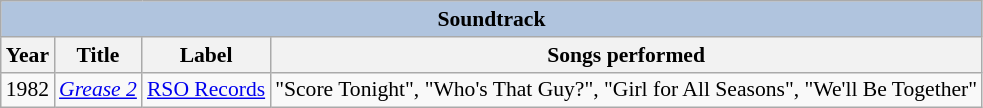<table class="wikitable" style="font-size: 90%;">
<tr>
<th colspan="4" style="background: LightSteelBlue;">Soundtrack</th>
</tr>
<tr>
<th>Year</th>
<th>Title</th>
<th>Label</th>
<th>Songs performed</th>
</tr>
<tr>
<td>1982</td>
<td><em><a href='#'>Grease 2</a></em></td>
<td><a href='#'>RSO Records</a></td>
<td>"Score Tonight", "Who's That Guy?", "Girl for All Seasons", "We'll Be Together"</td>
</tr>
</table>
